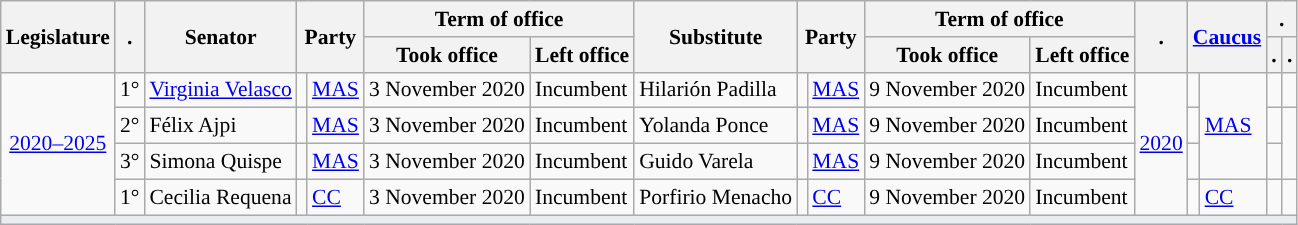<table class="wikitable" style="font-size: 90%;">
<tr>
<th rowspan=2>Legislature</th>
<th rowspan=2>.</th>
<th rowspan=2>Senator</th>
<th rowspan=2 colspan=2>Party</th>
<th colspan=2>Term of office</th>
<th rowspan=2>Substitute</th>
<th rowspan=2 colspan=2>Party</th>
<th colspan=2>Term of office</th>
<th rowspan=2>.</th>
<th rowspan=2 colspan=2><a href='#'>Caucus</a></th>
<th colspan=2>.</th>
</tr>
<tr>
<th>Took office</th>
<th>Left office</th>
<th>Took office</th>
<th>Left office</th>
<th>.</th>
<th>.</th>
</tr>
<tr>
<td style="text-align:center;" rowspan=4><a href='#'>2020–2025</a><br></td>
<td>1°</td>
<td><a href='#'>Virginia Velasco</a></td>
<td style="background-color:"></td>
<td><a href='#'>MAS</a></td>
<td>3 November 2020</td>
<td>Incumbent</td>
<td>Hilarión Padilla</td>
<td style="background-color:"></td>
<td><a href='#'>MAS</a></td>
<td>9 November 2020</td>
<td>Incumbent</td>
<td rowspan=4><a href='#'>2020</a></td>
<td style="background-color:"></td>
<td rowspan=3><a href='#'>MAS</a></td>
<td></td>
<td></td>
</tr>
<tr>
<td>2°</td>
<td>Félix Ajpi</td>
<td style="background-color:"></td>
<td><a href='#'>MAS</a></td>
<td>3 November 2020</td>
<td>Incumbent</td>
<td>Yolanda Ponce</td>
<td style="background-color:"></td>
<td><a href='#'>MAS</a></td>
<td>9 November 2020</td>
<td>Incumbent</td>
<td></td>
<td></td>
</tr>
<tr>
<td>3°</td>
<td>Simona Quispe</td>
<td style="background-color:"></td>
<td><a href='#'>MAS</a></td>
<td>3 November 2020</td>
<td>Incumbent</td>
<td>Guido Varela</td>
<td style="background-color:"></td>
<td><a href='#'>MAS</a></td>
<td>9 November 2020</td>
<td>Incumbent</td>
<td></td>
<td></td>
</tr>
<tr>
<td>1°</td>
<td>Cecilia Requena</td>
<td style="background-color:"></td>
<td><a href='#'>CC</a></td>
<td>3 November 2020</td>
<td>Incumbent</td>
<td>Porfirio Menacho</td>
<td style="background-color:"></td>
<td><a href='#'>CC</a></td>
<td>9 November 2020</td>
<td>Incumbent</td>
<td style="background-color:"></td>
<td><a href='#'>CC</a></td>
<td></td>
<td></td>
</tr>
<tr>
<td colspan=17 bgcolor="#EAECF0"></td>
</tr>
</table>
